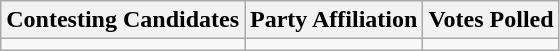<table class="wikitable sortable">
<tr>
<th>Contesting Candidates</th>
<th>Party Affiliation</th>
<th>Votes Polled</th>
</tr>
<tr>
<td></td>
<td></td>
<td></td>
</tr>
</table>
